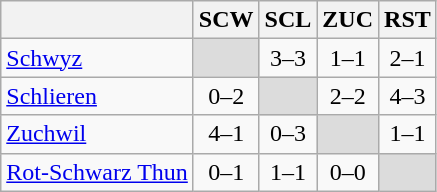<table class="wikitable" style="text-align: center;">
<tr>
<th></th>
<th>SCW</th>
<th>SCL</th>
<th>ZUC</th>
<th>RST</th>
</tr>
<tr>
<td align="left"><a href='#'>Schwyz</a></td>
<td bgcolor="#DCDCDC"></td>
<td>3–3</td>
<td>1–1</td>
<td>2–1</td>
</tr>
<tr>
<td align="left"><a href='#'>Schlieren</a></td>
<td>0–2</td>
<td bgcolor="#DCDCDC"></td>
<td>2–2</td>
<td>4–3</td>
</tr>
<tr>
<td align="left"><a href='#'>Zuchwil</a></td>
<td>4–1</td>
<td>0–3</td>
<td bgcolor="#DCDCDC"></td>
<td>1–1</td>
</tr>
<tr>
<td align="left"><a href='#'>Rot-Schwarz Thun</a></td>
<td>0–1</td>
<td>1–1</td>
<td>0–0</td>
<td bgcolor="#DCDCDC"></td>
</tr>
</table>
